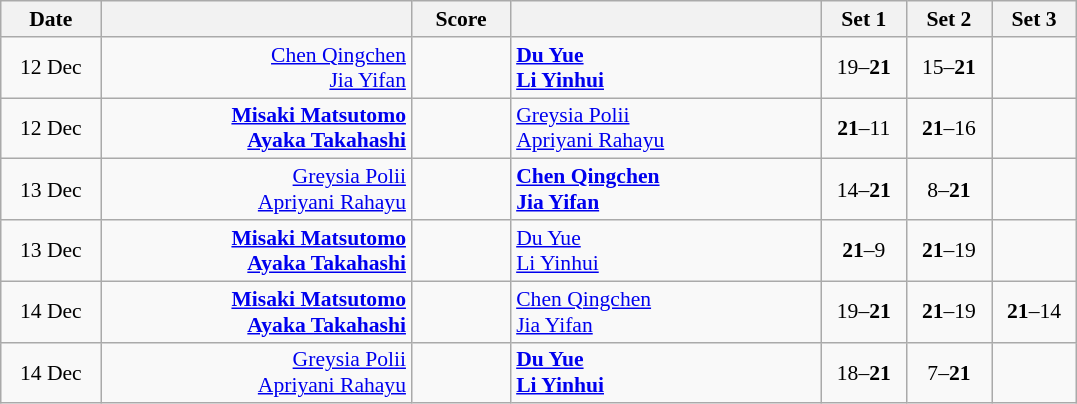<table class="wikitable" style="text-align: center; font-size:90%">
<tr>
<th width="60">Date</th>
<th align="right" width="200"></th>
<th width="60">Score</th>
<th align="left" width="200"></th>
<th width="50">Set 1</th>
<th width="50">Set 2</th>
<th width="50">Set 3</th>
</tr>
<tr>
<td>12 Dec</td>
<td align="right"><a href='#'>Chen Qingchen</a> <br><a href='#'>Jia Yifan</a> </td>
<td align="center"></td>
<td align="left"><strong> <a href='#'>Du Yue</a><br> <a href='#'>Li Yinhui</a></strong></td>
<td>19–<strong>21</strong></td>
<td>15–<strong>21</strong></td>
<td></td>
</tr>
<tr>
<td>12 Dec</td>
<td align="right"><strong><a href='#'>Misaki Matsutomo</a> <br><a href='#'>Ayaka Takahashi</a> </strong></td>
<td align="center"></td>
<td align="left"> <a href='#'>Greysia Polii</a><br> <a href='#'>Apriyani Rahayu</a></td>
<td><strong>21</strong>–11</td>
<td><strong>21</strong>–16</td>
<td></td>
</tr>
<tr>
<td>13 Dec</td>
<td align="right"><a href='#'>Greysia Polii</a> <br><a href='#'>Apriyani Rahayu</a> </td>
<td align="center"></td>
<td align="left"><strong> <a href='#'>Chen Qingchen</a><br> <a href='#'>Jia Yifan</a></strong></td>
<td>14–<strong>21</strong></td>
<td>8–<strong>21</strong></td>
<td></td>
</tr>
<tr>
<td>13 Dec</td>
<td align="right"><strong><a href='#'>Misaki Matsutomo</a> <br><a href='#'>Ayaka Takahashi</a> </strong></td>
<td align="center"></td>
<td align="left"> <a href='#'>Du Yue</a><br> <a href='#'>Li Yinhui</a></td>
<td><strong>21</strong>–9</td>
<td><strong>21</strong>–19</td>
<td></td>
</tr>
<tr>
<td>14 Dec</td>
<td align="right"><strong><a href='#'>Misaki Matsutomo</a> <br><a href='#'>Ayaka Takahashi</a> </strong></td>
<td align="center"></td>
<td align="left"> <a href='#'>Chen Qingchen</a><br> <a href='#'>Jia Yifan</a></td>
<td>19–<strong>21</strong></td>
<td><strong>21</strong>–19</td>
<td><strong>21</strong>–14</td>
</tr>
<tr>
<td>14 Dec</td>
<td align="right"><a href='#'>Greysia Polii</a> <br><a href='#'>Apriyani Rahayu</a> </td>
<td align="center"></td>
<td align="left"><strong> <a href='#'>Du Yue</a><br> <a href='#'>Li Yinhui</a></strong></td>
<td>18–<strong>21</strong></td>
<td>7–<strong>21</strong></td>
<td></td>
</tr>
</table>
